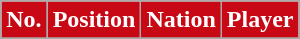<table class="wikitable sortable">
<tr>
<th style="background:#c80815; color:#fff;" scope="col">No.</th>
<th style="background:#c80815; color:#fff;" scope="col">Position</th>
<th style="background:#c80815; color:#fff;" scope="col">Nation</th>
<th style="background:#c80815; color:#fff;" scope="col">Player</th>
</tr>
<tr>
</tr>
</table>
